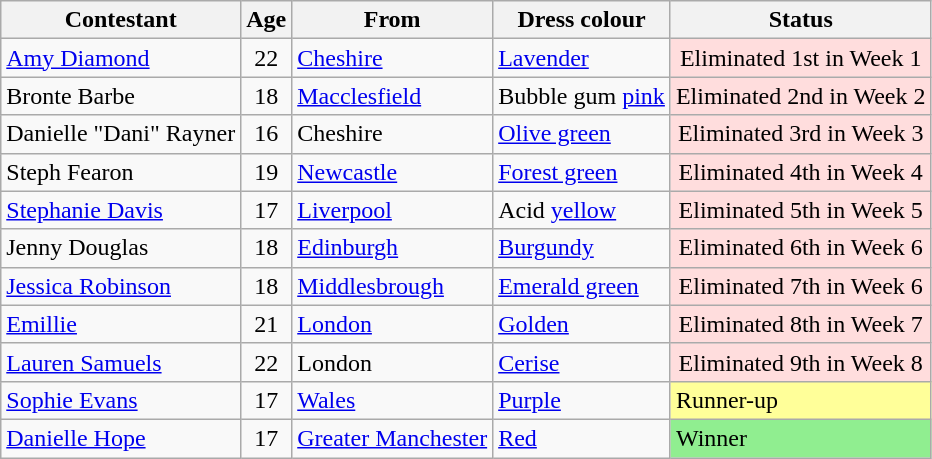<table class="wikitable">
<tr>
<th>Contestant</th>
<th>Age</th>
<th>From</th>
<th>Dress colour</th>
<th>Status</th>
</tr>
<tr>
<td><a href='#'>Amy Diamond</a></td>
<td style="text-align:center;">22</td>
<td><a href='#'>Cheshire</a></td>
<td><a href='#'>Lavender</a></td>
<td style="background:#fdd; text-align:center;">Eliminated 1st in Week 1</td>
</tr>
<tr>
<td>Bronte Barbe</td>
<td style="text-align:center;">18</td>
<td><a href='#'>Macclesfield</a></td>
<td>Bubble gum <a href='#'>pink</a></td>
<td style="background:#fdd; text-align:center;">Eliminated 2nd in Week 2</td>
</tr>
<tr>
<td>Danielle "Dani" Rayner</td>
<td style="text-align:center;">16</td>
<td>Cheshire</td>
<td><a href='#'>Olive green</a></td>
<td style="background:#fdd; text-align:center;">Eliminated 3rd in Week 3</td>
</tr>
<tr>
<td>Steph Fearon</td>
<td style="text-align:center;">19</td>
<td><a href='#'>Newcastle</a></td>
<td><a href='#'>Forest green</a></td>
<td style="background:#fdd; text-align:center;">Eliminated 4th in Week 4</td>
</tr>
<tr>
<td><a href='#'>Stephanie Davis</a></td>
<td style="text-align:center;">17</td>
<td><a href='#'>Liverpool</a></td>
<td>Acid <a href='#'>yellow</a></td>
<td style="background:#fdd; text-align:center;">Eliminated 5th in Week 5</td>
</tr>
<tr>
<td>Jenny Douglas</td>
<td style="text-align:center;">18</td>
<td><a href='#'>Edinburgh</a></td>
<td><a href='#'>Burgundy</a></td>
<td style="background:#fdd; text-align:center;">Eliminated 6th in Week 6</td>
</tr>
<tr>
<td><a href='#'>Jessica Robinson</a></td>
<td style="text-align:center;">18</td>
<td><a href='#'>Middlesbrough</a></td>
<td><a href='#'>Emerald green</a></td>
<td style="background:#fdd; text-align:center;">Eliminated 7th in Week 6</td>
</tr>
<tr>
<td><a href='#'>Emillie</a></td>
<td style="text-align:center;">21</td>
<td><a href='#'>London</a></td>
<td><a href='#'>Golden</a></td>
<td style="background:#fdd; text-align:center;">Eliminated 8th in Week 7</td>
</tr>
<tr>
<td><a href='#'>Lauren Samuels</a></td>
<td style="text-align:center;">22</td>
<td>London</td>
<td><a href='#'>Cerise</a></td>
<td style="background:#fdd; text-align:center;">Eliminated 9th in Week 8</td>
</tr>
<tr>
<td><a href='#'>Sophie Evans</a></td>
<td style="text-align:center;">17</td>
<td><a href='#'>Wales</a></td>
<td><a href='#'>Purple</a></td>
<td style="background:#ff9">Runner-up</td>
</tr>
<tr>
<td><a href='#'>Danielle Hope</a></td>
<td style="text-align:center;">17</td>
<td><a href='#'>Greater Manchester</a></td>
<td><a href='#'>Red</a></td>
<td style="background:lightgreen">Winner</td>
</tr>
</table>
